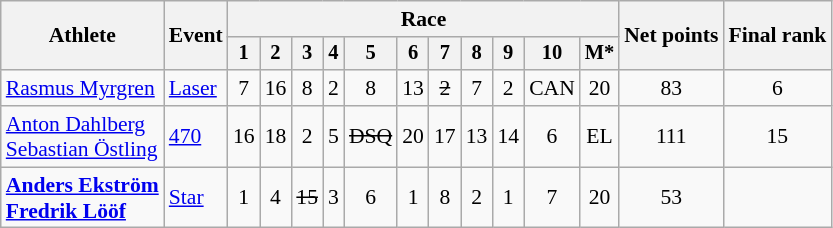<table class="wikitable" style="font-size:90%">
<tr>
<th rowspan=2>Athlete</th>
<th rowspan=2>Event</th>
<th colspan=11>Race</th>
<th rowspan=2>Net points</th>
<th rowspan=2>Final rank</th>
</tr>
<tr style="font-size:95%">
<th>1</th>
<th>2</th>
<th>3</th>
<th>4</th>
<th>5</th>
<th>6</th>
<th>7</th>
<th>8</th>
<th>9</th>
<th>10</th>
<th>M*</th>
</tr>
<tr align=center>
<td align=left><a href='#'>Rasmus Myrgren</a></td>
<td align=left><a href='#'>Laser</a></td>
<td>7</td>
<td>16</td>
<td>8</td>
<td>2</td>
<td>8</td>
<td>13</td>
<td><s>2</s></td>
<td>7</td>
<td>2</td>
<td>CAN</td>
<td>20</td>
<td>83</td>
<td>6</td>
</tr>
<tr align=center>
<td align=left><a href='#'>Anton Dahlberg</a> <br> <a href='#'>Sebastian Östling</a></td>
<td align=left><a href='#'>470</a></td>
<td>16</td>
<td>18</td>
<td>2</td>
<td>5</td>
<td><s>DSQ</s></td>
<td>20</td>
<td>17</td>
<td>13</td>
<td>14</td>
<td>6</td>
<td>EL</td>
<td>111</td>
<td>15</td>
</tr>
<tr align=center>
<td align=left><strong><a href='#'>Anders Ekström</a> <br> <a href='#'>Fredrik Lööf</a></strong></td>
<td align=left><a href='#'>Star</a></td>
<td>1</td>
<td>4</td>
<td><s>15</s></td>
<td>3</td>
<td>6</td>
<td>1</td>
<td>8</td>
<td>2</td>
<td>1</td>
<td>7</td>
<td>20</td>
<td>53</td>
<td></td>
</tr>
</table>
